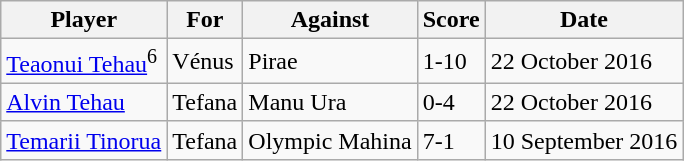<table class="wikitable">
<tr>
<th>Player</th>
<th>For</th>
<th>Against</th>
<th>Score</th>
<th>Date</th>
</tr>
<tr>
<td> <a href='#'>Teaonui Tehau</a><sup>6</sup></td>
<td>Vénus</td>
<td>Pirae</td>
<td>1-10</td>
<td>22 October 2016</td>
</tr>
<tr>
<td> <a href='#'>Alvin Tehau</a></td>
<td>Tefana</td>
<td>Manu Ura</td>
<td>0-4</td>
<td>22 October 2016</td>
</tr>
<tr>
<td> <a href='#'>Temarii Tinorua</a></td>
<td>Tefana</td>
<td>Olympic Mahina</td>
<td>7-1</td>
<td>10 September 2016</td>
</tr>
</table>
